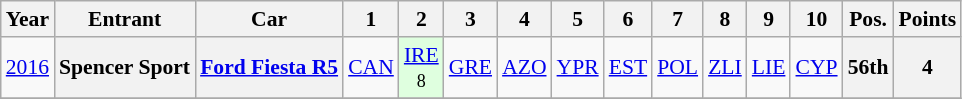<table class="wikitable" border="1" style="text-align:center; font-size:90%;">
<tr>
<th>Year</th>
<th>Entrant</th>
<th>Car</th>
<th>1</th>
<th>2</th>
<th>3</th>
<th>4</th>
<th>5</th>
<th>6</th>
<th>7</th>
<th>8</th>
<th>9</th>
<th>10</th>
<th>Pos.</th>
<th>Points</th>
</tr>
<tr>
<td><a href='#'>2016</a></td>
<th> Spencer Sport</th>
<th><a href='#'>Ford Fiesta R5</a></th>
<td><a href='#'>CAN</a></td>
<td style="background:#dfffdf;"><a href='#'>IRE</a><br><small>8</small></td>
<td><a href='#'>GRE</a></td>
<td><a href='#'>AZO</a></td>
<td><a href='#'>YPR</a></td>
<td><a href='#'>EST</a></td>
<td><a href='#'>POL</a></td>
<td><a href='#'>ZLI</a></td>
<td><a href='#'>LIE</a></td>
<td><a href='#'>CYP</a></td>
<th>56th</th>
<th>4</th>
</tr>
<tr>
</tr>
</table>
